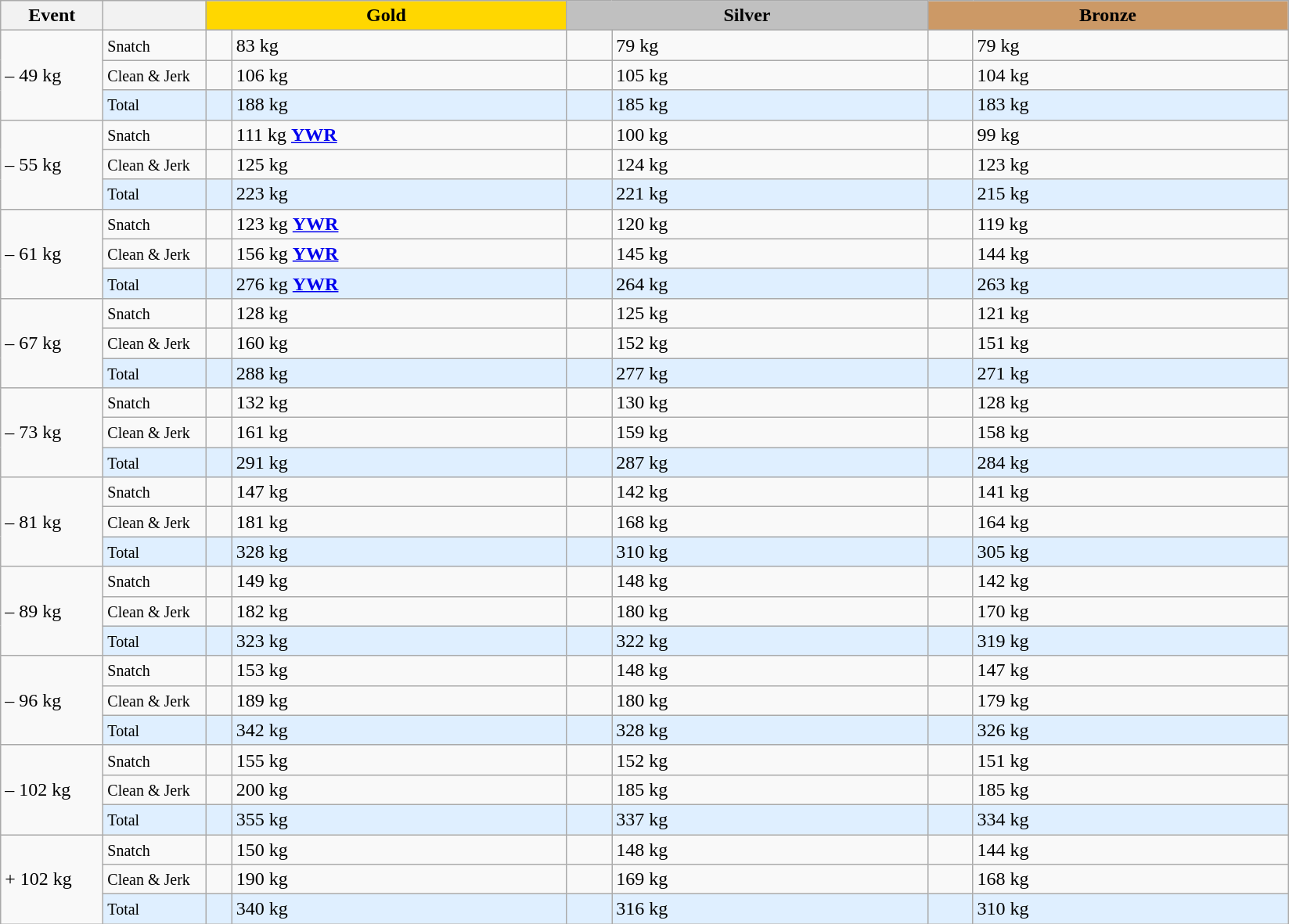<table class="wikitable">
<tr>
<th width=80>Event</th>
<th width=80></th>
<td bgcolor=gold align="center" colspan=2 width=300><strong>Gold</strong></td>
<td bgcolor=silver align="center" colspan=2 width=300><strong>Silver</strong></td>
<td bgcolor=#cc9966 colspan=2 align="center" width=300><strong>Bronze</strong></td>
</tr>
<tr>
<td rowspan=3>– 49 kg</td>
<td><small>Snatch</small></td>
<td></td>
<td>83 kg</td>
<td></td>
<td>79 kg</td>
<td></td>
<td>79 kg</td>
</tr>
<tr>
<td><small>Clean & Jerk</small></td>
<td></td>
<td>106 kg</td>
<td></td>
<td>105 kg</td>
<td></td>
<td>104 kg</td>
</tr>
<tr bgcolor=#dfefff>
<td><small>Total</small></td>
<td></td>
<td>188 kg</td>
<td></td>
<td>185 kg</td>
<td></td>
<td>183 kg</td>
</tr>
<tr>
<td rowspan=3>– 55 kg</td>
<td><small>Snatch</small></td>
<td></td>
<td>111 kg <strong><a href='#'>YWR</a></strong></td>
<td></td>
<td>100 kg</td>
<td></td>
<td>99 kg</td>
</tr>
<tr>
<td><small>Clean & Jerk</small></td>
<td></td>
<td>125 kg</td>
<td></td>
<td>124 kg</td>
<td></td>
<td>123 kg</td>
</tr>
<tr bgcolor=#dfefff>
<td><small>Total</small></td>
<td></td>
<td>223 kg</td>
<td></td>
<td>221 kg</td>
<td></td>
<td>215 kg</td>
</tr>
<tr>
<td rowspan=3>– 61 kg</td>
<td><small>Snatch</small></td>
<td></td>
<td>123 kg <strong><a href='#'>YWR</a></strong></td>
<td></td>
<td>120 kg</td>
<td></td>
<td>119 kg</td>
</tr>
<tr>
<td><small>Clean & Jerk</small></td>
<td></td>
<td>156 kg <strong><a href='#'>YWR</a></strong></td>
<td></td>
<td>145 kg</td>
<td></td>
<td>144 kg</td>
</tr>
<tr bgcolor=#dfefff>
<td><small>Total</small></td>
<td></td>
<td>276 kg <strong><a href='#'>YWR</a></strong></td>
<td></td>
<td>264 kg</td>
<td></td>
<td>263 kg</td>
</tr>
<tr>
<td rowspan=3>– 67 kg</td>
<td><small>Snatch</small></td>
<td></td>
<td>128 kg</td>
<td></td>
<td>125 kg</td>
<td></td>
<td>121 kg</td>
</tr>
<tr>
<td><small>Clean & Jerk</small></td>
<td></td>
<td>160 kg</td>
<td></td>
<td>152 kg</td>
<td></td>
<td>151 kg</td>
</tr>
<tr bgcolor=#dfefff>
<td><small>Total</small></td>
<td></td>
<td>288 kg</td>
<td></td>
<td>277 kg</td>
<td></td>
<td>271 kg</td>
</tr>
<tr>
<td rowspan=3>– 73 kg</td>
<td><small>Snatch</small></td>
<td></td>
<td>132 kg</td>
<td></td>
<td>130 kg</td>
<td></td>
<td>128 kg</td>
</tr>
<tr>
<td><small>Clean & Jerk</small></td>
<td></td>
<td>161 kg</td>
<td></td>
<td>159 kg</td>
<td></td>
<td>158 kg</td>
</tr>
<tr bgcolor=#dfefff>
<td><small>Total</small></td>
<td></td>
<td>291 kg</td>
<td></td>
<td>287 kg</td>
<td></td>
<td>284 kg</td>
</tr>
<tr>
<td rowspan=3>– 81 kg</td>
<td><small>Snatch</small></td>
<td></td>
<td>147 kg</td>
<td></td>
<td>142 kg</td>
<td></td>
<td>141 kg</td>
</tr>
<tr>
<td><small>Clean & Jerk</small></td>
<td></td>
<td>181 kg</td>
<td></td>
<td>168 kg</td>
<td></td>
<td>164 kg</td>
</tr>
<tr bgcolor=#dfefff>
<td><small>Total</small></td>
<td></td>
<td>328 kg</td>
<td></td>
<td>310 kg</td>
<td></td>
<td>305 kg</td>
</tr>
<tr>
<td rowspan=3>– 89 kg</td>
<td><small>Snatch</small></td>
<td></td>
<td>149 kg</td>
<td></td>
<td>148 kg</td>
<td></td>
<td>142 kg</td>
</tr>
<tr>
<td><small>Clean & Jerk</small></td>
<td></td>
<td>182 kg</td>
<td></td>
<td>180 kg</td>
<td></td>
<td>170 kg</td>
</tr>
<tr bgcolor=#dfefff>
<td><small>Total</small></td>
<td></td>
<td>323 kg</td>
<td></td>
<td>322 kg</td>
<td></td>
<td>319 kg</td>
</tr>
<tr>
<td rowspan=3>– 96 kg</td>
<td><small>Snatch</small></td>
<td></td>
<td>153 kg</td>
<td></td>
<td>148 kg</td>
<td></td>
<td>147 kg</td>
</tr>
<tr>
<td><small>Clean & Jerk</small></td>
<td></td>
<td>189 kg</td>
<td></td>
<td>180 kg</td>
<td></td>
<td>179 kg</td>
</tr>
<tr bgcolor=#dfefff>
<td><small>Total</small></td>
<td></td>
<td>342 kg</td>
<td></td>
<td>328 kg</td>
<td></td>
<td>326 kg</td>
</tr>
<tr>
<td rowspan=3>– 102 kg</td>
<td><small>Snatch</small></td>
<td></td>
<td>155 kg</td>
<td></td>
<td>152 kg</td>
<td></td>
<td>151 kg</td>
</tr>
<tr>
<td><small>Clean & Jerk</small></td>
<td></td>
<td>200 kg</td>
<td></td>
<td>185 kg</td>
<td></td>
<td>185 kg</td>
</tr>
<tr bgcolor=#dfefff>
<td><small>Total</small></td>
<td></td>
<td>355 kg</td>
<td></td>
<td>337 kg</td>
<td></td>
<td>334 kg</td>
</tr>
<tr>
<td rowspan=3>+ 102 kg</td>
<td><small>Snatch</small></td>
<td></td>
<td>150 kg</td>
<td></td>
<td>148 kg</td>
<td></td>
<td>144 kg</td>
</tr>
<tr>
<td><small>Clean & Jerk</small></td>
<td></td>
<td>190 kg</td>
<td></td>
<td>169 kg</td>
<td></td>
<td>168 kg</td>
</tr>
<tr bgcolor=#dfefff>
<td><small>Total</small></td>
<td></td>
<td>340 kg</td>
<td></td>
<td>316 kg</td>
<td></td>
<td>310 kg</td>
</tr>
</table>
